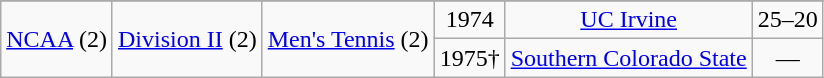<table class="wikitable">
<tr>
</tr>
<tr align="center">
<td rowspan="2"><a href='#'>NCAA</a> (2)</td>
<td rowspan="2"><a href='#'>Division II</a> (2)</td>
<td rowspan="2"><a href='#'>Men's Tennis</a> (2)</td>
<td>1974</td>
<td><a href='#'>UC Irvine</a></td>
<td>25–20</td>
</tr>
<tr align="center">
<td>1975†</td>
<td><a href='#'>Southern Colorado State</a></td>
<td>—</td>
</tr>
</table>
